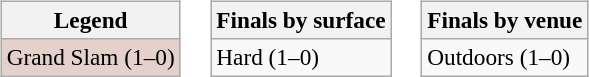<table>
<tr>
<td valign=top><br><table class=wikitable style=font-size:97%>
<tr>
<th>Legend</th>
</tr>
<tr bgcolor=#e5d1cb>
<td>Grand Slam (1–0)</td>
</tr>
</table>
</td>
<td valign=top><br><table class=wikitable style=font-size:97%>
<tr>
<th>Finals by surface</th>
</tr>
<tr>
<td>Hard (1–0)</td>
</tr>
</table>
</td>
<td valign=top><br><table class=wikitable style=font-size:97%>
<tr>
<th>Finals by venue</th>
</tr>
<tr>
<td>Outdoors (1–0)</td>
</tr>
</table>
</td>
</tr>
</table>
